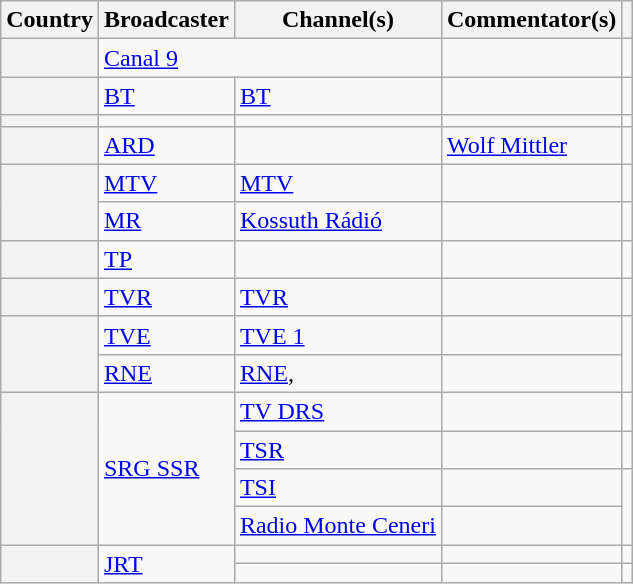<table class="wikitable plainrowheaders">
<tr>
<th scope="col">Country</th>
<th scope="col">Broadcaster</th>
<th scope="col">Channel(s)</th>
<th scope="col">Commentator(s)</th>
<th scope="col"></th>
</tr>
<tr>
<th scope="rowgroup"></th>
<td colspan="2"><a href='#'>Canal 9</a></td>
<td></td>
<td style="text-align:center"></td>
</tr>
<tr>
<th scope="row"></th>
<td><a href='#'>BT</a></td>
<td><a href='#'>BT</a></td>
<td></td>
<td style="text-align:center"></td>
</tr>
<tr>
<th scope="row"></th>
<td></td>
<td></td>
<td></td>
<td style="text-align:center"></td>
</tr>
<tr>
<th scope="row"></th>
<td><a href='#'>ARD</a></td>
<td></td>
<td><a href='#'>Wolf Mittler</a></td>
<td style="text-align:center"></td>
</tr>
<tr>
<th scope="rowgroup" rowspan="2"></th>
<td><a href='#'>MTV</a></td>
<td><a href='#'>MTV</a></td>
<td></td>
<td style="text-align:center"></td>
</tr>
<tr>
<td><a href='#'>MR</a></td>
<td><a href='#'>Kossuth Rádió</a></td>
<td></td>
<td style="text-align:center"></td>
</tr>
<tr>
<th scope="row"></th>
<td><a href='#'>TP</a></td>
<td></td>
<td></td>
<td style="text-align:center"></td>
</tr>
<tr>
<th scope="row"></th>
<td><a href='#'>TVR</a></td>
<td><a href='#'>TVR</a></td>
<td></td>
<td style="text-align:center"></td>
</tr>
<tr>
<th scope="rowgroup" rowspan="2"></th>
<td><a href='#'>TVE</a></td>
<td><a href='#'>TVE 1</a></td>
<td></td>
<td style="text-align:center" rowspan="2"></td>
</tr>
<tr>
<td><a href='#'>RNE</a></td>
<td><a href='#'>RNE</a>, </td>
<td></td>
</tr>
<tr>
<th scope="rowgroup" rowspan="4"></th>
<td rowspan="4"><a href='#'>SRG SSR</a></td>
<td><a href='#'>TV DRS</a></td>
<td></td>
<td style="text-align:center"></td>
</tr>
<tr>
<td><a href='#'>TSR</a></td>
<td></td>
<td style="text-align:center"></td>
</tr>
<tr>
<td><a href='#'>TSI</a></td>
<td></td>
<td style="text-align:center" rowspan="2"></td>
</tr>
<tr>
<td><a href='#'>Radio Monte Ceneri</a></td>
<td></td>
</tr>
<tr>
<th scope="rowgroup" rowspan="2"></th>
<td rowspan="2"><a href='#'>JRT</a></td>
<td></td>
<td></td>
<td style="text-align:center"></td>
</tr>
<tr>
<td></td>
<td></td>
<td style="text-align:center"></td>
</tr>
</table>
